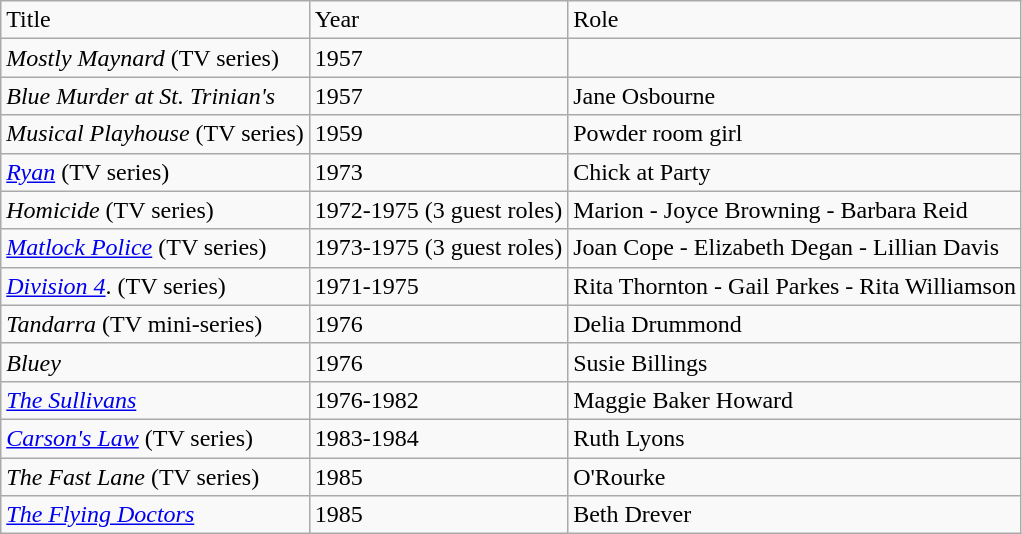<table class="wikitable">
<tr>
<td>Title</td>
<td>Year</td>
<td>Role</td>
</tr>
<tr>
<td><em>Mostly Maynard</em> (TV series)</td>
<td>1957</td>
<td></td>
</tr>
<tr>
<td><em>Blue Murder at St. Trinian's</em></td>
<td>1957</td>
<td>Jane Osbourne</td>
</tr>
<tr>
<td><em>Musical Playhouse</em> (TV series)</td>
<td>1959</td>
<td>Powder room girl</td>
</tr>
<tr>
<td><em><a href='#'>Ryan</a></em> (TV series)</td>
<td>1973</td>
<td>Chick at Party</td>
</tr>
<tr>
<td><em>Homicide</em> (TV series)</td>
<td>1972-1975 (3 guest roles)</td>
<td>Marion - Joyce Browning - Barbara Reid</td>
</tr>
<tr>
<td><em><a href='#'>Matlock Police</a></em> (TV series)</td>
<td>1973-1975 (3 guest roles)</td>
<td>Joan Cope - Elizabeth Degan - Lillian Davis</td>
</tr>
<tr>
<td><em><a href='#'>Division 4</a></em>. (TV series)</td>
<td>1971-1975</td>
<td>Rita Thornton - Gail Parkes - Rita Williamson</td>
</tr>
<tr>
<td><em>Tandarra</em> (TV mini-series)</td>
<td>1976</td>
<td>Delia Drummond</td>
</tr>
<tr>
<td><em>Bluey</em></td>
<td>1976</td>
<td>Susie Billings</td>
</tr>
<tr>
<td><em><a href='#'>The Sullivans</a></em></td>
<td>1976-1982</td>
<td>Maggie Baker Howard</td>
</tr>
<tr>
<td><em><a href='#'>Carson's Law</a></em> (TV series)</td>
<td>1983-1984</td>
<td>Ruth Lyons</td>
</tr>
<tr>
<td><em>The Fast Lane</em> (TV series)</td>
<td>1985</td>
<td>O'Rourke</td>
</tr>
<tr>
<td><em><a href='#'>The Flying Doctors</a></em></td>
<td>1985</td>
<td>Beth Drever</td>
</tr>
</table>
